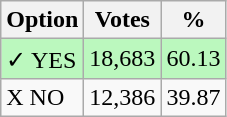<table class="wikitable">
<tr>
<th>Option</th>
<th>Votes</th>
<th>%</th>
</tr>
<tr>
<td style=background:#bbf8be>✓ YES</td>
<td style=background:#bbf8be>18,683</td>
<td style=background:#bbf8be>60.13</td>
</tr>
<tr>
<td>X NO</td>
<td>12,386</td>
<td>39.87</td>
</tr>
</table>
